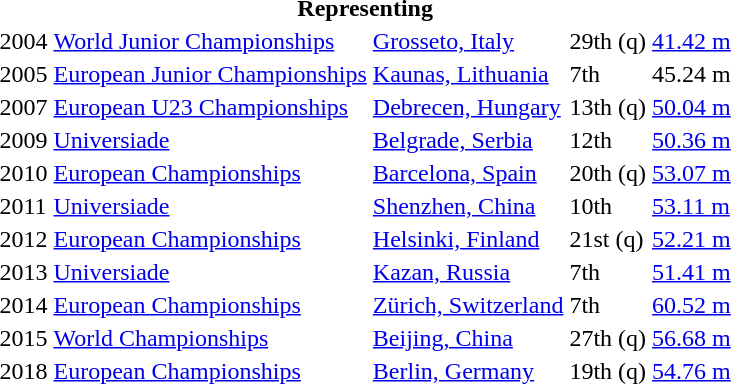<table>
<tr>
<th colspan="6">Representing </th>
</tr>
<tr>
<td>2004</td>
<td><a href='#'>World Junior Championships</a></td>
<td><a href='#'>Grosseto, Italy</a></td>
<td>29th (q)</td>
<td><a href='#'>41.42 m</a></td>
</tr>
<tr>
<td>2005</td>
<td><a href='#'>European Junior Championships</a></td>
<td><a href='#'>Kaunas, Lithuania</a></td>
<td>7th</td>
<td>45.24 m</td>
</tr>
<tr>
<td>2007</td>
<td><a href='#'>European U23 Championships</a></td>
<td><a href='#'>Debrecen, Hungary</a></td>
<td>13th (q)</td>
<td><a href='#'>50.04 m</a></td>
</tr>
<tr>
<td>2009</td>
<td><a href='#'>Universiade</a></td>
<td><a href='#'>Belgrade, Serbia</a></td>
<td>12th</td>
<td><a href='#'>50.36 m</a></td>
</tr>
<tr>
<td>2010</td>
<td><a href='#'>European Championships</a></td>
<td><a href='#'>Barcelona, Spain</a></td>
<td>20th (q)</td>
<td><a href='#'>53.07 m</a></td>
</tr>
<tr>
<td>2011</td>
<td><a href='#'>Universiade</a></td>
<td><a href='#'>Shenzhen, China</a></td>
<td>10th</td>
<td><a href='#'>53.11 m</a></td>
</tr>
<tr>
<td>2012</td>
<td><a href='#'>European Championships</a></td>
<td><a href='#'>Helsinki, Finland</a></td>
<td>21st (q)</td>
<td><a href='#'>52.21 m</a></td>
</tr>
<tr>
<td>2013</td>
<td><a href='#'>Universiade</a></td>
<td><a href='#'>Kazan, Russia</a></td>
<td>7th</td>
<td><a href='#'>51.41 m</a></td>
</tr>
<tr>
<td>2014</td>
<td><a href='#'>European Championships</a></td>
<td><a href='#'>Zürich, Switzerland</a></td>
<td>7th</td>
<td><a href='#'>60.52 m</a></td>
</tr>
<tr>
<td>2015</td>
<td><a href='#'>World Championships</a></td>
<td><a href='#'>Beijing, China</a></td>
<td>27th (q)</td>
<td><a href='#'>56.68 m</a></td>
</tr>
<tr>
<td>2018</td>
<td><a href='#'>European Championships</a></td>
<td><a href='#'>Berlin, Germany</a></td>
<td>19th (q)</td>
<td><a href='#'>54.76 m</a></td>
</tr>
</table>
